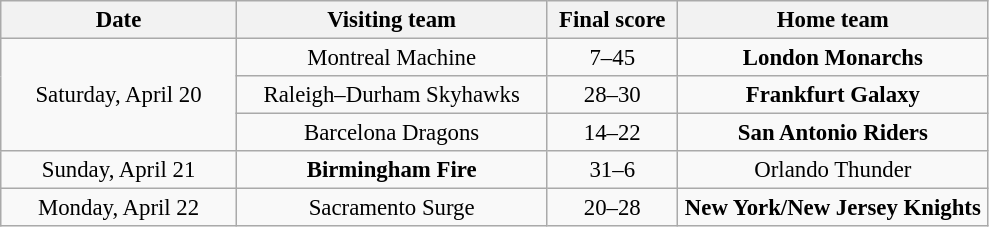<table class="wikitable" style="font-size:95%; text-align:center">
<tr>
<th width="150">Date</th>
<th width="200">Visiting team</th>
<th width="80">Final score</th>
<th width="200">Home team</th>
</tr>
<tr>
<td rowspan="3">Saturday, April 20</td>
<td>Montreal Machine</td>
<td>7–45</td>
<td><strong>London Monarchs</strong></td>
</tr>
<tr>
<td>Raleigh–Durham Skyhawks</td>
<td>28–30</td>
<td><strong>Frankfurt Galaxy</strong></td>
</tr>
<tr>
<td>Barcelona Dragons</td>
<td>14–22</td>
<td><strong>San Antonio Riders</strong></td>
</tr>
<tr>
<td>Sunday, April 21</td>
<td><strong>Birmingham Fire</strong></td>
<td>31–6</td>
<td>Orlando Thunder</td>
</tr>
<tr>
<td>Monday, April 22</td>
<td>Sacramento Surge</td>
<td>20–28</td>
<td><strong>New York/New Jersey Knights</strong></td>
</tr>
</table>
